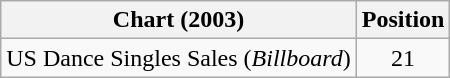<table class="wikitable">
<tr>
<th>Chart (2003)</th>
<th>Position</th>
</tr>
<tr>
<td>US Dance Singles Sales (<em>Billboard</em>)</td>
<td align="center">21</td>
</tr>
</table>
